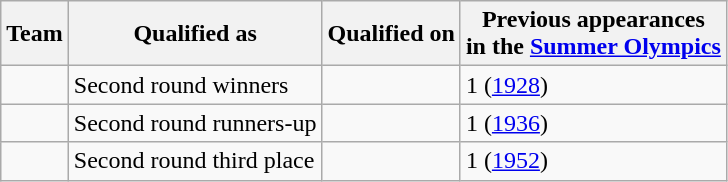<table class="wikitable sortable">
<tr>
<th>Team</th>
<th>Qualified as</th>
<th>Qualified on</th>
<th data-sort-type="number">Previous appearances<br>in the <a href='#'>Summer Olympics</a></th>
</tr>
<tr>
<td></td>
<td>Second round winners</td>
<td></td>
<td>1 (<a href='#'>1928</a>)</td>
</tr>
<tr>
<td></td>
<td>Second round runners-up</td>
<td></td>
<td>1 (<a href='#'>1936</a>)</td>
</tr>
<tr>
<td></td>
<td>Second round third place</td>
<td></td>
<td>1 (<a href='#'>1952</a>)</td>
</tr>
</table>
